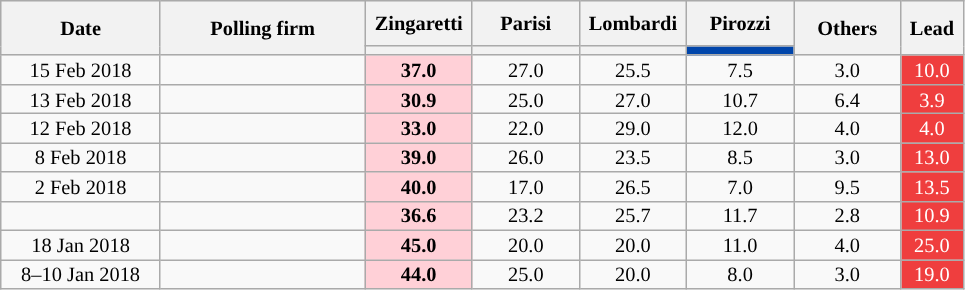<table class=wikitable style="text-align:center;font-size:85%;line-height:13px">
<tr style="height:30px; background-color:#E9E9E9">
<th style="width:100px;" rowspan="2">Date</th>
<th style="width:130px;" rowspan="2">Polling firm</th>
<th style="width:65px;">Zingaretti</th>
<th style="width:65px;">Parisi</th>
<th style="width:65px;">Lombardi</th>
<th style="width:65px;">Pirozzi</th>
<th style="width:65px;" rowspan="2">Others</th>
<th style="width:35px;" rowspan="2">Lead</th>
</tr>
<tr>
<th style="background:"></th>
<th style="background:"></th>
<th style="background:"></th>
<th style="background:#0045AA;"></th>
</tr>
<tr>
<td>15 Feb 2018</td>
<td></td>
<td style="background:#FFD0D7"><strong>37.0</strong></td>
<td>27.0</td>
<td>25.5</td>
<td>7.5</td>
<td>3.0</td>
<td style="background:#EF3E3E; color:white;">10.0</td>
</tr>
<tr>
<td>13 Feb 2018</td>
<td></td>
<td style="background:#FFD0D7"><strong>30.9</strong></td>
<td>25.0</td>
<td>27.0</td>
<td>10.7</td>
<td>6.4</td>
<td style="background:#EF3E3E; color:white;">3.9</td>
</tr>
<tr>
<td>12 Feb 2018</td>
<td></td>
<td style="background:#FFD0D7"><strong>33.0</strong></td>
<td>22.0</td>
<td>29.0</td>
<td>12.0</td>
<td>4.0</td>
<td style="background:#EF3E3E; color:white;">4.0</td>
</tr>
<tr>
<td>8 Feb 2018</td>
<td></td>
<td style="background:#FFD0D7"><strong>39.0</strong></td>
<td>26.0</td>
<td>23.5</td>
<td>8.5</td>
<td>3.0</td>
<td style="background:#EF3E3E; color:white;">13.0</td>
</tr>
<tr>
<td>2 Feb 2018</td>
<td></td>
<td style="background:#FFD0D7"><strong>40.0</strong></td>
<td>17.0</td>
<td>26.5</td>
<td>7.0</td>
<td>9.5</td>
<td style="background:#EF3E3E; color:white;">13.5</td>
</tr>
<tr>
<td></td>
<td></td>
<td style="background:#FFD0D7"><strong>36.6</strong></td>
<td>23.2</td>
<td>25.7</td>
<td>11.7</td>
<td>2.8</td>
<td style="background:#EF3E3E; color:white;">10.9</td>
</tr>
<tr>
<td>18 Jan 2018</td>
<td></td>
<td style="background:#FFD0D7"><strong>45.0</strong></td>
<td>20.0</td>
<td>20.0</td>
<td>11.0</td>
<td>4.0</td>
<td style="background:#EF3E3E; color:white;">25.0</td>
</tr>
<tr>
<td>8–10 Jan 2018</td>
<td></td>
<td style="background:#FFD0D7"><strong>44.0</strong></td>
<td>25.0</td>
<td>20.0</td>
<td>8.0</td>
<td>3.0</td>
<td style="background:#EF3E3E; color:white;">19.0</td>
</tr>
</table>
